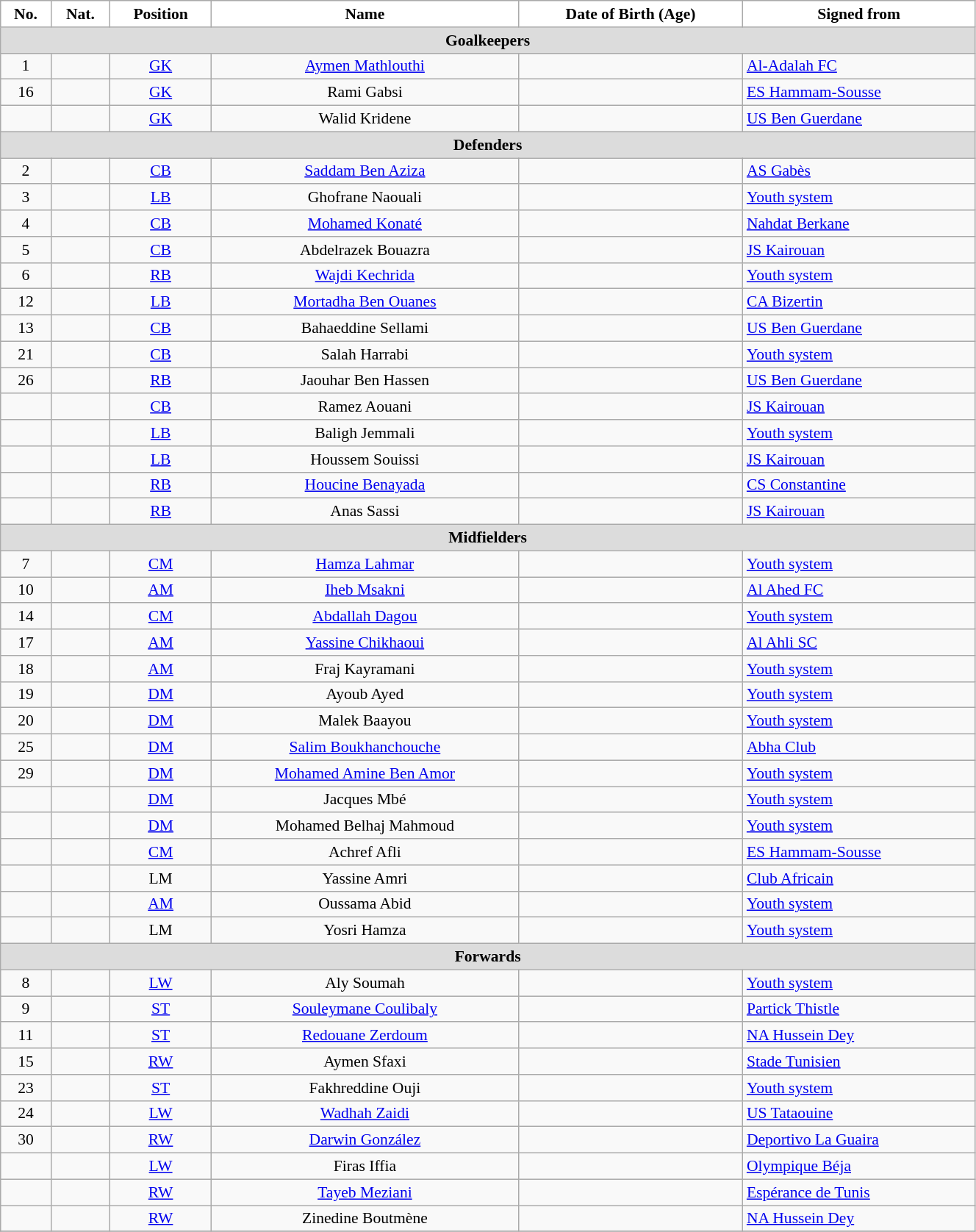<table class="wikitable" style="text-align:center; font-size:90%; width:70%">
<tr>
<th style="background:white; color:black; text-align:center;">No.</th>
<th style="background:white; color:black; text-align:center;">Nat.</th>
<th style="background:white; color:black; text-align:center;">Position</th>
<th style="background:white; color:black; text-align:center;">Name</th>
<th style="background:white; color:black; text-align:center;">Date of Birth (Age)</th>
<th style="background:white; color:black; text-align:center;">Signed from</th>
</tr>
<tr>
<th colspan=10 style="background:#DCDCDC; text-align:center;">Goalkeepers</th>
</tr>
<tr>
<td>1</td>
<td></td>
<td><a href='#'>GK</a></td>
<td><a href='#'>Aymen Mathlouthi</a></td>
<td></td>
<td style="text-align:left"> <a href='#'>Al-Adalah FC</a></td>
</tr>
<tr>
<td>16</td>
<td></td>
<td><a href='#'>GK</a></td>
<td>Rami Gabsi</td>
<td></td>
<td style="text-align:left"> <a href='#'>ES Hammam-Sousse</a></td>
</tr>
<tr>
<td></td>
<td></td>
<td><a href='#'>GK</a></td>
<td>Walid Kridene</td>
<td></td>
<td style="text-align:left"> <a href='#'>US Ben Guerdane</a></td>
</tr>
<tr>
<th colspan=10 style="background:#DCDCDC; text-align:center;">Defenders</th>
</tr>
<tr>
<td>2</td>
<td></td>
<td><a href='#'>CB</a></td>
<td><a href='#'>Saddam Ben Aziza</a></td>
<td></td>
<td style="text-align:left"> <a href='#'>AS Gabès</a></td>
</tr>
<tr>
<td>3</td>
<td></td>
<td><a href='#'>LB</a></td>
<td>Ghofrane Naouali</td>
<td></td>
<td style="text-align:left"> <a href='#'>Youth system</a></td>
</tr>
<tr>
<td>4</td>
<td></td>
<td><a href='#'>CB</a></td>
<td><a href='#'>Mohamed Konaté</a></td>
<td></td>
<td style="text-align:left"> <a href='#'>Nahdat Berkane</a></td>
</tr>
<tr>
<td>5</td>
<td></td>
<td><a href='#'>CB</a></td>
<td>Abdelrazek Bouazra</td>
<td></td>
<td style="text-align:left"> <a href='#'>JS Kairouan</a></td>
</tr>
<tr>
<td>6</td>
<td></td>
<td><a href='#'>RB</a></td>
<td><a href='#'>Wajdi Kechrida</a></td>
<td></td>
<td style="text-align:left"> <a href='#'>Youth system</a></td>
</tr>
<tr>
<td>12</td>
<td></td>
<td><a href='#'>LB</a></td>
<td><a href='#'>Mortadha Ben Ouanes</a></td>
<td></td>
<td style="text-align:left"> <a href='#'>CA Bizertin</a></td>
</tr>
<tr>
<td>13</td>
<td></td>
<td><a href='#'>CB</a></td>
<td>Bahaeddine Sellami</td>
<td></td>
<td style="text-align:left"> <a href='#'>US Ben Guerdane</a></td>
</tr>
<tr>
<td>21</td>
<td></td>
<td><a href='#'>CB</a></td>
<td>Salah Harrabi</td>
<td></td>
<td style="text-align:left"> <a href='#'>Youth system</a></td>
</tr>
<tr>
<td>26</td>
<td></td>
<td><a href='#'>RB</a></td>
<td>Jaouhar Ben Hassen</td>
<td></td>
<td style="text-align:left"> <a href='#'>US Ben Guerdane</a></td>
</tr>
<tr>
<td></td>
<td></td>
<td><a href='#'>CB</a></td>
<td>Ramez Aouani</td>
<td></td>
<td style="text-align:left"> <a href='#'>JS Kairouan</a></td>
</tr>
<tr>
<td></td>
<td></td>
<td><a href='#'>LB</a></td>
<td>Baligh Jemmali</td>
<td></td>
<td style="text-align:left"> <a href='#'>Youth system</a></td>
</tr>
<tr>
<td></td>
<td></td>
<td><a href='#'>LB</a></td>
<td>Houssem Souissi</td>
<td></td>
<td style="text-align:left"> <a href='#'>JS Kairouan</a></td>
</tr>
<tr>
<td></td>
<td></td>
<td><a href='#'>RB</a></td>
<td><a href='#'>Houcine Benayada</a></td>
<td></td>
<td style="text-align:left"> <a href='#'>CS Constantine</a></td>
</tr>
<tr>
<td></td>
<td></td>
<td><a href='#'>RB</a></td>
<td>Anas Sassi</td>
<td></td>
<td style="text-align:left"> <a href='#'>JS Kairouan</a></td>
</tr>
<tr>
<th colspan=10 style="background:#DCDCDC; text-align:center;">Midfielders</th>
</tr>
<tr>
<td>7</td>
<td></td>
<td><a href='#'>CM</a></td>
<td><a href='#'>Hamza Lahmar</a></td>
<td></td>
<td style="text-align:left"> <a href='#'>Youth system</a></td>
</tr>
<tr>
<td>10</td>
<td></td>
<td><a href='#'>AM</a></td>
<td><a href='#'>Iheb Msakni</a></td>
<td></td>
<td style="text-align:left"> <a href='#'>Al Ahed FC</a></td>
</tr>
<tr>
<td>14</td>
<td></td>
<td><a href='#'>CM</a></td>
<td><a href='#'>Abdallah Dagou</a></td>
<td></td>
<td style="text-align:left"> <a href='#'>Youth system</a></td>
</tr>
<tr>
<td>17</td>
<td></td>
<td><a href='#'>AM</a></td>
<td><a href='#'>Yassine Chikhaoui</a></td>
<td></td>
<td style="text-align:left"> <a href='#'>Al Ahli SC</a></td>
</tr>
<tr>
<td>18</td>
<td></td>
<td><a href='#'>AM</a></td>
<td>Fraj Kayramani</td>
<td></td>
<td style="text-align:left"> <a href='#'>Youth system</a></td>
</tr>
<tr>
<td>19</td>
<td></td>
<td><a href='#'>DM</a></td>
<td>Ayoub Ayed</td>
<td></td>
<td style="text-align:left"> <a href='#'>Youth system</a></td>
</tr>
<tr>
<td>20</td>
<td></td>
<td><a href='#'>DM</a></td>
<td>Malek Baayou</td>
<td></td>
<td style="text-align:left"> <a href='#'>Youth system</a></td>
</tr>
<tr>
<td>25</td>
<td></td>
<td><a href='#'>DM</a></td>
<td><a href='#'>Salim Boukhanchouche</a></td>
<td></td>
<td style="text-align:left"> <a href='#'>Abha Club</a></td>
</tr>
<tr>
<td>29</td>
<td></td>
<td><a href='#'>DM</a></td>
<td><a href='#'>Mohamed Amine Ben Amor</a></td>
<td></td>
<td style="text-align:left"> <a href='#'>Youth system</a></td>
</tr>
<tr>
<td></td>
<td></td>
<td><a href='#'>DM</a></td>
<td>Jacques Mbé</td>
<td></td>
<td style="text-align:left"> <a href='#'>Youth system</a></td>
</tr>
<tr>
<td></td>
<td></td>
<td><a href='#'>DM</a></td>
<td>Mohamed Belhaj Mahmoud</td>
<td></td>
<td style="text-align:left"> <a href='#'>Youth system</a></td>
</tr>
<tr>
<td></td>
<td></td>
<td><a href='#'>CM</a></td>
<td>Achref Afli</td>
<td></td>
<td style="text-align:left"> <a href='#'>ES Hammam-Sousse</a></td>
</tr>
<tr>
<td></td>
<td></td>
<td>LM</td>
<td>Yassine Amri</td>
<td></td>
<td style="text-align:left"> <a href='#'>Club Africain</a></td>
</tr>
<tr>
<td></td>
<td></td>
<td><a href='#'>AM</a></td>
<td>Oussama Abid</td>
<td></td>
<td style="text-align:left"> <a href='#'>Youth system</a></td>
</tr>
<tr>
<td></td>
<td></td>
<td>LM</td>
<td>Yosri Hamza</td>
<td></td>
<td style="text-align:left"> <a href='#'>Youth system</a></td>
</tr>
<tr>
<th colspan=10 style="background:#DCDCDC; text-align:center;">Forwards</th>
</tr>
<tr>
<td>8</td>
<td></td>
<td><a href='#'>LW</a></td>
<td>Aly Soumah</td>
<td></td>
<td style="text-align:left"> <a href='#'>Youth system</a></td>
</tr>
<tr>
<td>9</td>
<td></td>
<td><a href='#'>ST</a></td>
<td><a href='#'>Souleymane Coulibaly</a></td>
<td></td>
<td style="text-align:left"> <a href='#'>Partick Thistle</a></td>
</tr>
<tr>
<td>11</td>
<td></td>
<td><a href='#'>ST</a></td>
<td><a href='#'>Redouane Zerdoum</a></td>
<td></td>
<td style="text-align:left"> <a href='#'>NA Hussein Dey</a></td>
</tr>
<tr>
<td>15</td>
<td></td>
<td><a href='#'>RW</a></td>
<td>Aymen Sfaxi</td>
<td></td>
<td style="text-align:left"> <a href='#'>Stade Tunisien</a></td>
</tr>
<tr>
<td>23</td>
<td></td>
<td><a href='#'>ST</a></td>
<td>Fakhreddine Ouji</td>
<td></td>
<td style="text-align:left"> <a href='#'>Youth system</a></td>
</tr>
<tr>
<td>24</td>
<td></td>
<td><a href='#'>LW</a></td>
<td><a href='#'>Wadhah Zaidi</a></td>
<td></td>
<td style="text-align:left"> <a href='#'>US Tataouine</a></td>
</tr>
<tr>
<td>30</td>
<td></td>
<td><a href='#'>RW</a></td>
<td><a href='#'>Darwin González</a></td>
<td></td>
<td style="text-align:left"> <a href='#'>Deportivo La Guaira</a></td>
</tr>
<tr>
<td></td>
<td></td>
<td><a href='#'>LW</a></td>
<td>Firas Iffia</td>
<td></td>
<td style="text-align:left"> <a href='#'>Olympique Béja</a></td>
</tr>
<tr>
<td></td>
<td></td>
<td><a href='#'>RW</a></td>
<td><a href='#'>Tayeb Meziani</a></td>
<td></td>
<td style="text-align:left"> <a href='#'>Espérance de Tunis</a></td>
</tr>
<tr>
<td></td>
<td></td>
<td><a href='#'>RW</a></td>
<td>Zinedine Boutmène</td>
<td></td>
<td style="text-align:left"> <a href='#'>NA Hussein Dey</a></td>
</tr>
<tr>
</tr>
</table>
